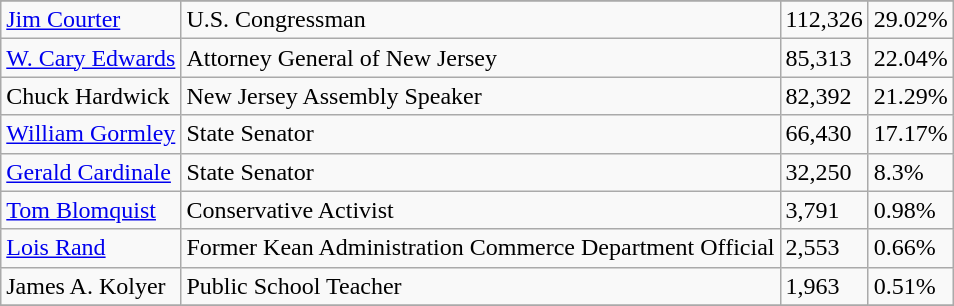<table class="wikitable">
<tr>
</tr>
<tr ! Candidate !! Office !! Votes>
</tr>
<tr>
<td><a href='#'>Jim Courter</a></td>
<td>U.S. Congressman</td>
<td>112,326</td>
<td>29.02%</td>
</tr>
<tr>
<td><a href='#'>W. Cary Edwards</a></td>
<td>Attorney General of New Jersey</td>
<td>85,313</td>
<td>22.04%</td>
</tr>
<tr>
<td>Chuck Hardwick</td>
<td>New Jersey Assembly Speaker</td>
<td>82,392</td>
<td>21.29%</td>
</tr>
<tr>
<td><a href='#'>William Gormley</a></td>
<td>State Senator</td>
<td>66,430</td>
<td>17.17%</td>
</tr>
<tr>
<td><a href='#'>Gerald Cardinale</a></td>
<td>State Senator</td>
<td>32,250</td>
<td>8.3%</td>
</tr>
<tr>
<td><a href='#'>Tom Blomquist</a></td>
<td>Conservative Activist</td>
<td>3,791</td>
<td>0.98%</td>
</tr>
<tr>
<td><a href='#'>Lois Rand</a></td>
<td>Former Kean Administration Commerce Department Official</td>
<td>2,553</td>
<td>0.66%</td>
</tr>
<tr>
<td>James A. Kolyer</td>
<td>Public School Teacher</td>
<td>1,963</td>
<td>0.51%</td>
</tr>
<tr>
</tr>
</table>
